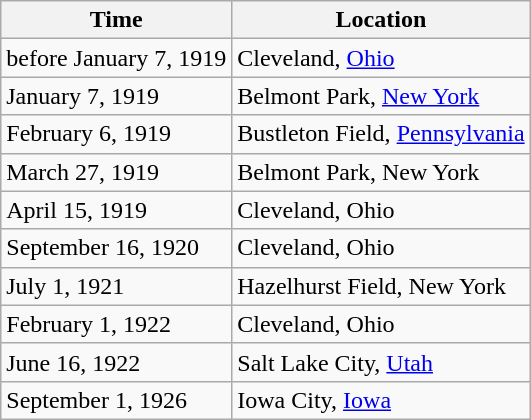<table class="wikitable">
<tr>
<th>Time</th>
<th>Location</th>
</tr>
<tr>
<td>before January 7, 1919</td>
<td>Cleveland, <a href='#'>Ohio</a></td>
</tr>
<tr>
<td>January 7, 1919</td>
<td>Belmont Park, <a href='#'>New York</a></td>
</tr>
<tr>
<td>February 6, 1919</td>
<td>Bustleton Field, <a href='#'>Pennsylvania</a></td>
</tr>
<tr>
<td>March 27, 1919</td>
<td>Belmont Park, New York</td>
</tr>
<tr>
<td>April 15, 1919</td>
<td>Cleveland, Ohio</td>
</tr>
<tr>
<td>September 16, 1920</td>
<td>Cleveland, Ohio</td>
</tr>
<tr>
<td>July 1, 1921</td>
<td>Hazelhurst Field, New York</td>
</tr>
<tr>
<td>February 1, 1922</td>
<td>Cleveland, Ohio</td>
</tr>
<tr>
<td>June 16, 1922</td>
<td>Salt Lake City, <a href='#'>Utah</a></td>
</tr>
<tr>
<td>September 1, 1926</td>
<td>Iowa City, <a href='#'>Iowa</a></td>
</tr>
</table>
